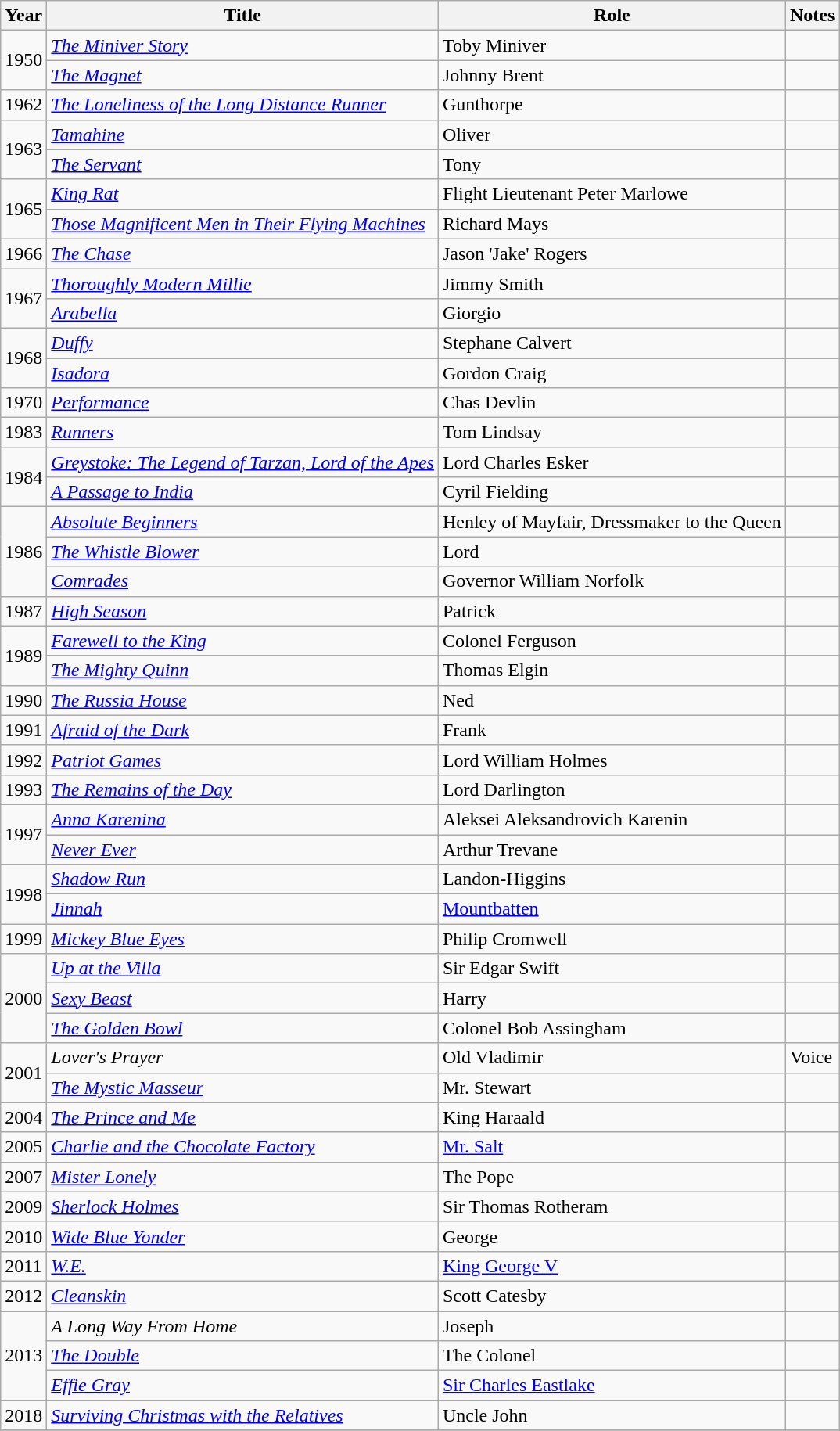<table class="wikitable sortable">
<tr>
<th>Year</th>
<th>Title</th>
<th>Role</th>
<th>Notes</th>
</tr>
<tr>
<td rowspan="2">1950</td>
<td><em><a href='#'>The Miniver Story</a></em></td>
<td>Toby Miniver</td>
<td></td>
</tr>
<tr>
<td><em><a href='#'>The Magnet</a></em></td>
<td>Johnny Brent</td>
<td></td>
</tr>
<tr>
<td>1962</td>
<td><em><a href='#'>The Loneliness of the Long Distance Runner</a></em></td>
<td>Gunthorpe</td>
<td></td>
</tr>
<tr>
<td rowspan="2">1963</td>
<td><em><a href='#'>Tamahine</a></em></td>
<td>Oliver</td>
<td></td>
</tr>
<tr>
<td><em><a href='#'>The Servant</a></em></td>
<td>Tony</td>
<td></td>
</tr>
<tr>
<td rowspan="2">1965</td>
<td><em><a href='#'>King Rat</a></em></td>
<td>Flight Lieutenant Peter Marlowe</td>
<td></td>
</tr>
<tr>
<td><em><a href='#'>Those Magnificent Men in Their Flying Machines</a></em></td>
<td>Richard Mays</td>
<td></td>
</tr>
<tr>
<td>1966</td>
<td><em><a href='#'>The Chase</a></em></td>
<td>Jason 'Jake' Rogers</td>
<td></td>
</tr>
<tr>
<td rowspan="2">1967</td>
<td><em><a href='#'>Thoroughly Modern Millie</a></em></td>
<td>Jimmy Smith</td>
<td></td>
</tr>
<tr>
<td><em><a href='#'>Arabella</a></em></td>
<td>Giorgio</td>
<td></td>
</tr>
<tr>
<td rowspan="2">1968</td>
<td><em><a href='#'>Duffy</a></em></td>
<td>Stephane Calvert</td>
<td></td>
</tr>
<tr>
<td><em><a href='#'>Isadora</a></em></td>
<td>Gordon Craig</td>
<td></td>
</tr>
<tr>
<td>1970</td>
<td><em><a href='#'>Performance</a></em></td>
<td>Chas Devlin</td>
<td></td>
</tr>
<tr>
<td>1983</td>
<td><em><a href='#'>Runners</a></em></td>
<td>Tom Lindsay</td>
<td></td>
</tr>
<tr>
<td rowspan="2">1984</td>
<td><em><a href='#'>Greystoke: The Legend of Tarzan, Lord of the Apes</a></em></td>
<td>Lord Charles Esker</td>
<td></td>
</tr>
<tr>
<td><em><a href='#'>A Passage to India</a></em></td>
<td>Cyril Fielding</td>
<td></td>
</tr>
<tr>
<td rowspan="3">1986</td>
<td><em><a href='#'>Absolute Beginners</a></em></td>
<td>Henley of Mayfair, Dressmaker to the Queen</td>
<td></td>
</tr>
<tr>
<td><em><a href='#'>The Whistle Blower</a></em></td>
<td>Lord</td>
<td></td>
</tr>
<tr>
<td><em><a href='#'>Comrades</a></em></td>
<td>Governor William Norfolk</td>
<td></td>
</tr>
<tr>
<td>1987</td>
<td><em><a href='#'>High Season</a></em></td>
<td>Patrick</td>
<td></td>
</tr>
<tr>
<td rowspan="2">1989</td>
<td><em><a href='#'>Farewell to the King</a></em></td>
<td>Colonel Ferguson</td>
<td></td>
</tr>
<tr>
<td><em><a href='#'>The Mighty Quinn</a></em></td>
<td>Thomas Elgin</td>
<td></td>
</tr>
<tr>
<td>1990</td>
<td><em><a href='#'>The Russia House</a></em></td>
<td>Ned</td>
<td></td>
</tr>
<tr>
<td>1991</td>
<td><em><a href='#'>Afraid of the Dark</a></em></td>
<td>Frank</td>
<td></td>
</tr>
<tr>
<td>1992</td>
<td><em><a href='#'>Patriot Games</a></em></td>
<td>Lord William Holmes</td>
<td></td>
</tr>
<tr>
<td>1993</td>
<td><em><a href='#'>The Remains of the Day</a></em></td>
<td>Lord Darlington</td>
<td></td>
</tr>
<tr>
<td rowspan="2">1997</td>
<td><em><a href='#'>Anna Karenina</a></em></td>
<td>Aleksei Aleksandrovich Karenin</td>
<td></td>
</tr>
<tr>
<td><em><a href='#'>Never Ever</a></em></td>
<td>Arthur Trevane</td>
<td></td>
</tr>
<tr>
<td rowspan="2">1998</td>
<td><em><a href='#'>Shadow Run</a></em></td>
<td>Landon-Higgins</td>
<td></td>
</tr>
<tr>
<td><em><a href='#'>Jinnah</a></em></td>
<td><a href='#'>Mountbatten</a></td>
<td></td>
</tr>
<tr>
<td>1999</td>
<td><em><a href='#'>Mickey Blue Eyes</a></em></td>
<td>Philip Cromwell</td>
<td></td>
</tr>
<tr>
<td rowspan="3">2000</td>
<td><em><a href='#'>Up at the Villa</a></em></td>
<td>Sir Edgar Swift</td>
<td></td>
</tr>
<tr>
<td><em><a href='#'>Sexy Beast</a></em></td>
<td>Harry</td>
<td></td>
</tr>
<tr>
<td><em><a href='#'>The Golden Bowl</a></em></td>
<td>Colonel Bob Assingham</td>
<td></td>
</tr>
<tr>
<td rowspan="2">2001</td>
<td><em>Lover's Prayer</em></td>
<td>Old Vladimir</td>
<td>Voice</td>
</tr>
<tr>
<td><em><a href='#'>The Mystic Masseur</a></em></td>
<td>Mr. Stewart</td>
<td></td>
</tr>
<tr>
<td>2004</td>
<td><em><a href='#'>The Prince and Me</a></em></td>
<td>King Haraald</td>
<td></td>
</tr>
<tr>
<td>2005</td>
<td><em><a href='#'>Charlie and the Chocolate Factory</a></em></td>
<td><a href='#'>Mr. Salt</a></td>
<td></td>
</tr>
<tr>
<td>2007</td>
<td><em><a href='#'>Mister Lonely</a></em></td>
<td>The Pope</td>
<td></td>
</tr>
<tr>
<td>2009</td>
<td><em><a href='#'>Sherlock Holmes</a></em></td>
<td>Sir Thomas Rotheram</td>
<td></td>
</tr>
<tr>
<td>2010</td>
<td><em><a href='#'>Wide Blue Yonder</a></em></td>
<td>George</td>
<td></td>
</tr>
<tr>
<td>2011</td>
<td><em><a href='#'>W.E.</a></em></td>
<td><a href='#'>King George V</a></td>
<td></td>
</tr>
<tr>
<td>2012</td>
<td><em><a href='#'>Cleanskin</a></em></td>
<td>Scott Catesby</td>
<td></td>
</tr>
<tr>
<td rowspan="3">2013</td>
<td><em>A Long Way From Home</em> </td>
<td>Joseph</td>
<td></td>
</tr>
<tr>
<td><em><a href='#'>The Double</a></em></td>
<td>The Colonel</td>
<td></td>
</tr>
<tr>
<td><em><a href='#'>Effie Gray</a></em></td>
<td><a href='#'>Sir Charles Eastlake</a></td>
<td></td>
</tr>
<tr>
<td>2018</td>
<td><em><a href='#'>Surviving Christmas with the Relatives</a></em></td>
<td>Uncle John</td>
<td></td>
</tr>
<tr>
</tr>
</table>
